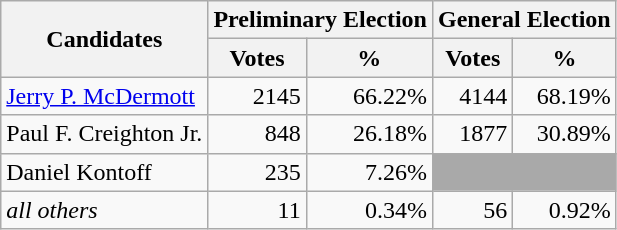<table class=wikitable>
<tr>
<th colspan=1 rowspan=2><strong>Candidates</strong></th>
<th colspan=2><strong>Preliminary Election</strong></th>
<th colspan=2><strong>General Election</strong></th>
</tr>
<tr>
<th>Votes</th>
<th>%</th>
<th>Votes</th>
<th>%</th>
</tr>
<tr>
<td><a href='#'>Jerry P. McDermott</a></td>
<td align="right">2145</td>
<td align="right">66.22%</td>
<td align="right">4144</td>
<td align="right">68.19%</td>
</tr>
<tr>
<td>Paul F. Creighton Jr.</td>
<td align="right">848</td>
<td align="right">26.18%</td>
<td align="right">1877</td>
<td align="right">30.89%</td>
</tr>
<tr>
<td>Daniel Kontoff</td>
<td align="right">235</td>
<td align="right">7.26%</td>
<td colspan=2 bgcolor=darkgray> </td>
</tr>
<tr>
<td><em>all others</em></td>
<td align="right">11</td>
<td align="right">0.34%</td>
<td align="right">56</td>
<td align="right">0.92%</td>
</tr>
</table>
